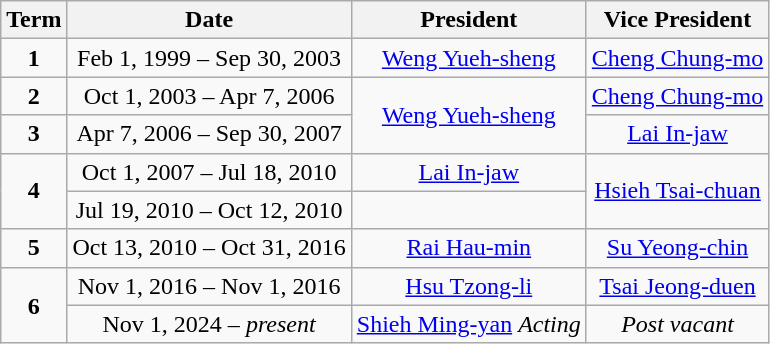<table class=wikitable style="text-align:center;">
<tr>
<th>Term</th>
<th>Date</th>
<th>President</th>
<th>Vice President</th>
</tr>
<tr>
<td><strong>1</strong></td>
<td>Feb 1, 1999 – Sep 30, 2003</td>
<td><a href='#'>Weng Yueh-sheng</a></td>
<td><a href='#'>Cheng Chung-mo</a></td>
</tr>
<tr>
<td><strong>2</strong></td>
<td>Oct 1, 2003 – Apr 7, 2006</td>
<td rowspan=2><a href='#'>Weng Yueh-sheng</a></td>
<td><a href='#'>Cheng Chung-mo</a></td>
</tr>
<tr>
<td><strong>3</strong></td>
<td>Apr 7, 2006 – Sep 30, 2007</td>
<td><a href='#'>Lai In-jaw</a></td>
</tr>
<tr>
<td rowspan=2><strong>4</strong></td>
<td>Oct 1, 2007 – Jul 18, 2010</td>
<td><a href='#'>Lai In-jaw</a></td>
<td rowspan=2><a href='#'>Hsieh Tsai-chuan</a></td>
</tr>
<tr>
<td>Jul 19, 2010 – Oct 12, 2010</td>
<td><em></em></td>
</tr>
<tr>
<td><strong>5</strong></td>
<td>Oct 13, 2010 – Oct 31, 2016</td>
<td><a href='#'>Rai Hau-min</a></td>
<td><a href='#'>Su Yeong-chin</a></td>
</tr>
<tr>
<td rowspan=2><strong>6</strong></td>
<td>Nov 1, 2016 – Nov 1, 2016</td>
<td><a href='#'>Hsu Tzong-li</a></td>
<td><a href='#'>Tsai Jeong-duen</a></td>
</tr>
<tr>
<td>Nov 1, 2024 – <em>present</em></td>
<td><a href='#'>Shieh Ming-yan</a> <em>Acting</em></td>
<td><em>Post vacant</em></td>
</tr>
</table>
